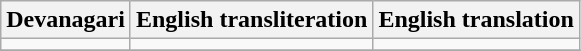<table class="wikitable">
<tr>
<th>Devanagari</th>
<th>English transliteration</th>
<th>English translation</th>
</tr>
<tr>
<td></td>
<td></td>
<td></td>
</tr>
<tr>
</tr>
</table>
